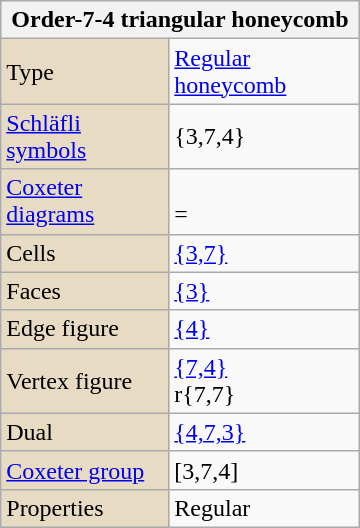<table class="wikitable" align="right" style="margin-left:10px" width=240>
<tr>
<th bgcolor=#e7dcc3 colspan=2>Order-7-4 triangular honeycomb</th>
</tr>
<tr>
<td bgcolor=#e7dcc3>Type</td>
<td><a href='#'>Regular honeycomb</a></td>
</tr>
<tr>
<td bgcolor=#e7dcc3><a href='#'>Schläfli symbols</a></td>
<td>{3,7,4}</td>
</tr>
<tr>
<td bgcolor=#e7dcc3><a href='#'>Coxeter diagrams</a></td>
<td><br> = </td>
</tr>
<tr>
<td bgcolor=#e7dcc3>Cells</td>
<td><a href='#'>{3,7}</a> </td>
</tr>
<tr>
<td bgcolor=#e7dcc3>Faces</td>
<td><a href='#'>{3}</a></td>
</tr>
<tr>
<td bgcolor=#e7dcc3>Edge figure</td>
<td><a href='#'>{4}</a></td>
</tr>
<tr>
<td bgcolor=#e7dcc3>Vertex figure</td>
<td><a href='#'>{7,4}</a> <br>r{7,7} </td>
</tr>
<tr>
<td bgcolor=#e7dcc3>Dual</td>
<td><a href='#'>{4,7,3}</a></td>
</tr>
<tr>
<td bgcolor=#e7dcc3><a href='#'>Coxeter group</a></td>
<td>[3,7,4]</td>
</tr>
<tr>
<td bgcolor=#e7dcc3>Properties</td>
<td>Regular</td>
</tr>
</table>
